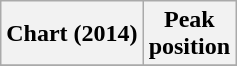<table class="wikitable plainrowheaders sortable" style="text-align:center">
<tr>
<th>Chart (2014)</th>
<th>Peak<br>position</th>
</tr>
<tr>
</tr>
</table>
